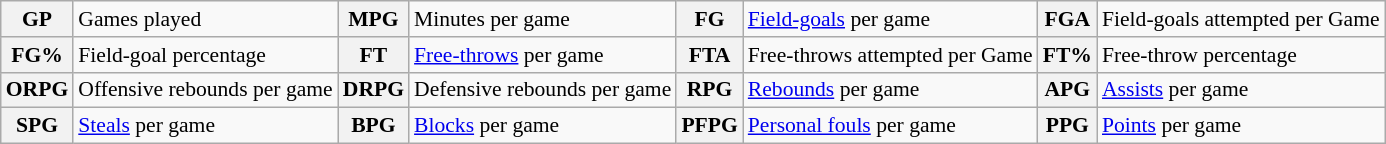<table class="wikitable" style="font-size:90%;">
<tr>
<th>GP</th>
<td>Games played</td>
<th>MPG</th>
<td>Minutes per game</td>
<th>FG</th>
<td><a href='#'>Field-goals</a> per game</td>
<th>FGA</th>
<td>Field-goals attempted per Game</td>
</tr>
<tr>
<th>FG%</th>
<td>Field-goal percentage</td>
<th>FT</th>
<td><a href='#'>Free-throws</a> per game</td>
<th>FTA</th>
<td>Free-throws attempted per Game</td>
<th>FT%</th>
<td>Free-throw percentage</td>
</tr>
<tr>
<th>ORPG</th>
<td>Offensive rebounds per game</td>
<th>DRPG</th>
<td>Defensive rebounds per game</td>
<th>RPG</th>
<td><a href='#'>Rebounds</a> per game</td>
<th>APG</th>
<td><a href='#'>Assists</a> per game</td>
</tr>
<tr>
<th>SPG</th>
<td><a href='#'>Steals</a> per game</td>
<th>BPG</th>
<td><a href='#'>Blocks</a> per game</td>
<th>PFPG</th>
<td><a href='#'>Personal fouls</a> per game</td>
<th>PPG</th>
<td><a href='#'>Points</a> per game</td>
</tr>
</table>
